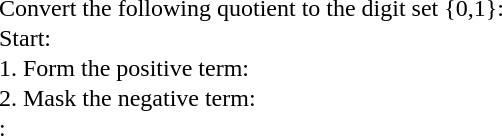<table border="0" cellpadding="0">
<tr>
<td colspan=2>Convert the following quotient to the digit set {0,1}:</td>
</tr>
<tr>
<td>Start:</td>
<td></td>
</tr>
<tr>
<td>1. Form the positive term:</td>
<td></td>
</tr>
<tr>
<td>2. Mask the negative term:</td>
<td></td>
</tr>
<tr>
<td>:</td>
<td></td>
</tr>
<tr>
<td colspan=2></td>
</tr>
</table>
